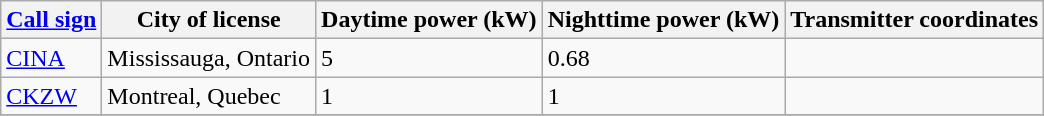<table class="wikitable sortable">
<tr>
<th><a href='#'>Call sign</a></th>
<th>City of license</th>
<th>Daytime power (kW)</th>
<th>Nighttime power (kW)</th>
<th>Transmitter coordinates</th>
</tr>
<tr>
<td><a href='#'>CINA</a></td>
<td>Mississauga, Ontario</td>
<td>5</td>
<td>0.68</td>
<td></td>
</tr>
<tr>
<td><a href='#'>CKZW</a></td>
<td>Montreal, Quebec</td>
<td>1</td>
<td>1</td>
<td></td>
</tr>
<tr>
</tr>
</table>
